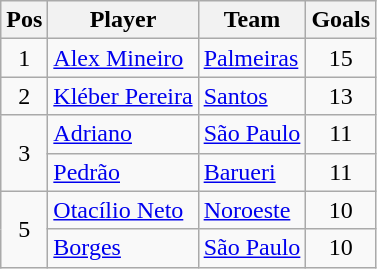<table class="wikitable">
<tr>
<th>Pos</th>
<th>Player</th>
<th>Team</th>
<th>Goals</th>
</tr>
<tr>
<td align=center>1</td>
<td> <a href='#'>Alex Mineiro</a></td>
<td><a href='#'>Palmeiras</a></td>
<td align=center>15</td>
</tr>
<tr>
<td align=center>2</td>
<td> <a href='#'>Kléber Pereira</a></td>
<td><a href='#'>Santos</a></td>
<td align=center>13</td>
</tr>
<tr>
<td align=center rowspan=2>3</td>
<td> <a href='#'>Adriano</a></td>
<td><a href='#'>São Paulo</a></td>
<td align=center>11</td>
</tr>
<tr>
<td> <a href='#'>Pedrão</a></td>
<td><a href='#'>Barueri</a></td>
<td align=center>11</td>
</tr>
<tr>
<td align=center rowspan=2>5</td>
<td> <a href='#'>Otacílio Neto</a></td>
<td><a href='#'>Noroeste</a></td>
<td align=center>10</td>
</tr>
<tr>
<td> <a href='#'>Borges</a></td>
<td><a href='#'>São Paulo</a></td>
<td align=center>10</td>
</tr>
</table>
